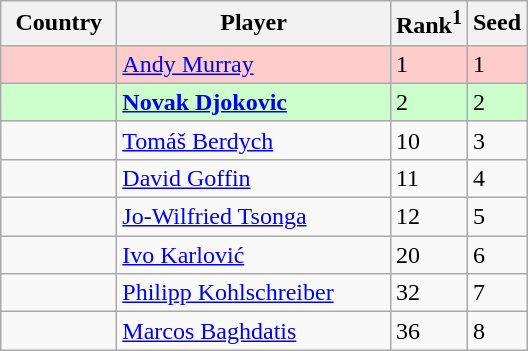<table class="sortable wikitable">
<tr>
<th width=70>Country</th>
<th width=175>Player</th>
<th>Rank<sup>1</sup></th>
<th>Seed</th>
</tr>
<tr style="background:#fcc;">
<td></td>
<td><a href='#'>Andy Murray</a></td>
<td>1</td>
<td>1</td>
</tr>
<tr style="background:#cfc;">
<td></td>
<td><strong><a href='#'>Novak Djokovic</a></strong></td>
<td>2</td>
<td>2</td>
</tr>
<tr>
<td></td>
<td><a href='#'>Tomáš Berdych</a></td>
<td>10</td>
<td>3</td>
</tr>
<tr>
<td></td>
<td><a href='#'>David Goffin</a></td>
<td>11</td>
<td>4</td>
</tr>
<tr>
<td></td>
<td><a href='#'>Jo-Wilfried Tsonga</a></td>
<td>12</td>
<td>5</td>
</tr>
<tr>
<td></td>
<td><a href='#'>Ivo Karlović</a></td>
<td>20</td>
<td>6</td>
</tr>
<tr>
<td></td>
<td><a href='#'>Philipp Kohlschreiber</a></td>
<td>32</td>
<td>7</td>
</tr>
<tr>
<td></td>
<td><a href='#'>Marcos Baghdatis</a></td>
<td>36</td>
<td>8</td>
</tr>
</table>
